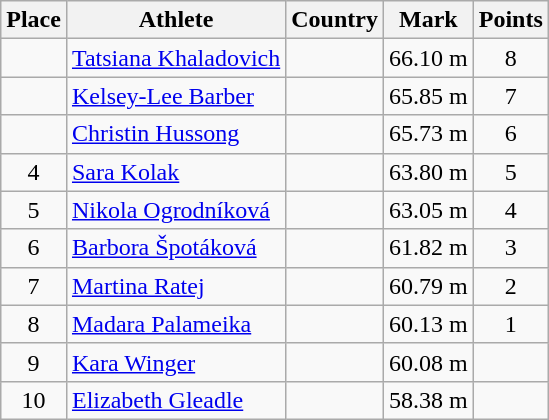<table class="wikitable">
<tr>
<th>Place</th>
<th>Athlete</th>
<th>Country</th>
<th>Mark</th>
<th>Points</th>
</tr>
<tr>
<td align=center></td>
<td><a href='#'>Tatsiana Khaladovich</a></td>
<td></td>
<td>66.10 m</td>
<td align=center>8</td>
</tr>
<tr>
<td align=center></td>
<td><a href='#'>Kelsey-Lee Barber</a></td>
<td></td>
<td>65.85 m</td>
<td align=center>7</td>
</tr>
<tr>
<td align=center></td>
<td><a href='#'>Christin Hussong</a></td>
<td></td>
<td>65.73 m</td>
<td align=center>6</td>
</tr>
<tr>
<td align=center>4</td>
<td><a href='#'>Sara Kolak</a></td>
<td></td>
<td>63.80 m</td>
<td align=center>5</td>
</tr>
<tr>
<td align=center>5</td>
<td><a href='#'>Nikola Ogrodníková</a></td>
<td></td>
<td>63.05 m</td>
<td align=center>4</td>
</tr>
<tr>
<td align=center>6</td>
<td><a href='#'>Barbora Špotáková</a></td>
<td></td>
<td>61.82 m</td>
<td align=center>3</td>
</tr>
<tr>
<td align=center>7</td>
<td><a href='#'>Martina Ratej</a></td>
<td></td>
<td>60.79 m</td>
<td align=center>2</td>
</tr>
<tr>
<td align=center>8</td>
<td><a href='#'>Madara Palameika</a></td>
<td></td>
<td>60.13 m</td>
<td align=center>1</td>
</tr>
<tr>
<td align=center>9</td>
<td><a href='#'>Kara Winger</a></td>
<td></td>
<td>60.08 m</td>
<td align=center></td>
</tr>
<tr>
<td align=center>10</td>
<td><a href='#'>Elizabeth Gleadle</a></td>
<td></td>
<td>58.38 m</td>
<td align=center></td>
</tr>
</table>
